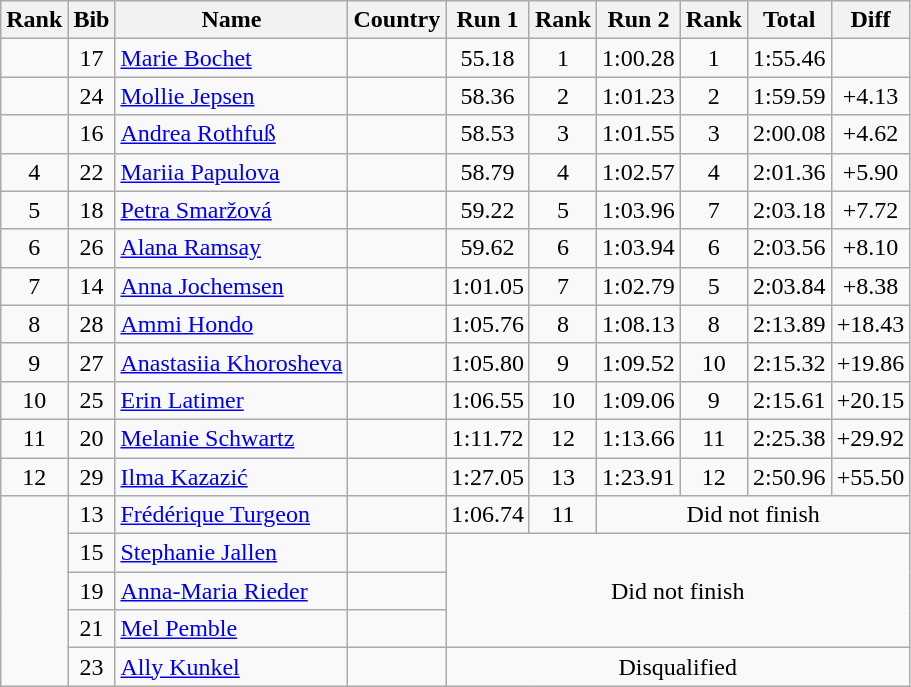<table class="wikitable sortable" style="text-align:center">
<tr>
<th>Rank</th>
<th>Bib</th>
<th>Name</th>
<th>Country</th>
<th>Run 1</th>
<th>Rank</th>
<th>Run 2</th>
<th>Rank</th>
<th>Total</th>
<th>Diff</th>
</tr>
<tr>
<td></td>
<td>17</td>
<td align=left><a href='#'>Marie Bochet</a></td>
<td align=left></td>
<td>55.18</td>
<td>1</td>
<td>1:00.28</td>
<td>1</td>
<td>1:55.46</td>
<td></td>
</tr>
<tr>
<td></td>
<td>24</td>
<td align=left><a href='#'>Mollie Jepsen</a></td>
<td align=left></td>
<td>58.36</td>
<td>2</td>
<td>1:01.23</td>
<td>2</td>
<td>1:59.59</td>
<td>+4.13</td>
</tr>
<tr>
<td></td>
<td>16</td>
<td align=left><a href='#'>Andrea Rothfuß</a></td>
<td align=left></td>
<td>58.53</td>
<td>3</td>
<td>1:01.55</td>
<td>3</td>
<td>2:00.08</td>
<td>+4.62</td>
</tr>
<tr>
<td>4</td>
<td>22</td>
<td align=left><a href='#'>Mariia Papulova</a></td>
<td align=left></td>
<td>58.79</td>
<td>4</td>
<td>1:02.57</td>
<td>4</td>
<td>2:01.36</td>
<td>+5.90</td>
</tr>
<tr>
<td>5</td>
<td>18</td>
<td align=left><a href='#'>Petra Smaržová</a></td>
<td align=left></td>
<td>59.22</td>
<td>5</td>
<td>1:03.96</td>
<td>7</td>
<td>2:03.18</td>
<td>+7.72</td>
</tr>
<tr>
<td>6</td>
<td>26</td>
<td align=left><a href='#'>Alana Ramsay</a></td>
<td align=left></td>
<td>59.62</td>
<td>6</td>
<td>1:03.94</td>
<td>6</td>
<td>2:03.56</td>
<td>+8.10</td>
</tr>
<tr>
<td>7</td>
<td>14</td>
<td align=left><a href='#'>Anna Jochemsen</a></td>
<td align=left></td>
<td>1:01.05</td>
<td>7</td>
<td>1:02.79</td>
<td>5</td>
<td>2:03.84</td>
<td>+8.38</td>
</tr>
<tr>
<td>8</td>
<td>28</td>
<td align=left><a href='#'>Ammi Hondo</a></td>
<td align=left></td>
<td>1:05.76</td>
<td>8</td>
<td>1:08.13</td>
<td>8</td>
<td>2:13.89</td>
<td>+18.43</td>
</tr>
<tr>
<td>9</td>
<td>27</td>
<td align=left><a href='#'>Anastasiia Khorosheva</a></td>
<td align=left></td>
<td>1:05.80</td>
<td>9</td>
<td>1:09.52</td>
<td>10</td>
<td>2:15.32</td>
<td>+19.86</td>
</tr>
<tr>
<td>10</td>
<td>25</td>
<td align=left><a href='#'>Erin Latimer</a></td>
<td align=left></td>
<td>1:06.55</td>
<td>10</td>
<td>1:09.06</td>
<td>9</td>
<td>2:15.61</td>
<td>+20.15</td>
</tr>
<tr>
<td>11</td>
<td>20</td>
<td align=left><a href='#'>Melanie Schwartz</a></td>
<td align=left></td>
<td>1:11.72</td>
<td>12</td>
<td>1:13.66</td>
<td>11</td>
<td>2:25.38</td>
<td>+29.92</td>
</tr>
<tr>
<td>12</td>
<td>29</td>
<td align=left><a href='#'>Ilma Kazazić</a></td>
<td align=left></td>
<td>1:27.05</td>
<td>13</td>
<td>1:23.91</td>
<td>12</td>
<td>2:50.96</td>
<td>+55.50</td>
</tr>
<tr>
<td rowspan=5></td>
<td>13</td>
<td align=left><a href='#'>Frédérique Turgeon</a></td>
<td align=left></td>
<td>1:06.74</td>
<td>11</td>
<td colspan=4>Did not finish</td>
</tr>
<tr>
<td>15</td>
<td align=left><a href='#'>Stephanie Jallen</a></td>
<td align=left></td>
<td colspan=6 rowspan=3>Did not finish</td>
</tr>
<tr>
<td>19</td>
<td align=left><a href='#'>Anna-Maria Rieder</a></td>
<td align=left></td>
</tr>
<tr>
<td>21</td>
<td align=left><a href='#'>Mel Pemble</a></td>
<td align=left></td>
</tr>
<tr>
<td>23</td>
<td align=left><a href='#'>Ally Kunkel</a></td>
<td align=left></td>
<td colspan=6>Disqualified</td>
</tr>
</table>
